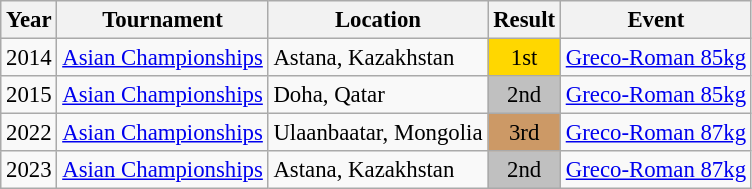<table class="wikitable" style="font-size:95%;">
<tr>
<th>Year</th>
<th>Tournament</th>
<th>Location</th>
<th>Result</th>
<th>Event</th>
</tr>
<tr>
<td>2014</td>
<td><a href='#'>Asian Championships</a></td>
<td>Astana, Kazakhstan</td>
<td align="center" bgcolor="gold">1st</td>
<td><a href='#'>Greco-Roman 85kg</a></td>
</tr>
<tr>
<td>2015</td>
<td><a href='#'>Asian Championships</a></td>
<td>Doha, Qatar</td>
<td align="center" bgcolor="silver">2nd</td>
<td><a href='#'>Greco-Roman 85kg</a></td>
</tr>
<tr>
<td>2022</td>
<td><a href='#'>Asian Championships</a></td>
<td>Ulaanbaatar, Mongolia</td>
<td align="center" bgcolor="cc9966">3rd</td>
<td><a href='#'>Greco-Roman 87kg</a></td>
</tr>
<tr>
<td>2023</td>
<td><a href='#'>Asian Championships</a></td>
<td>Astana, Kazakhstan</td>
<td align="center" bgcolor="silver">2nd</td>
<td><a href='#'>Greco-Roman 87kg</a></td>
</tr>
</table>
